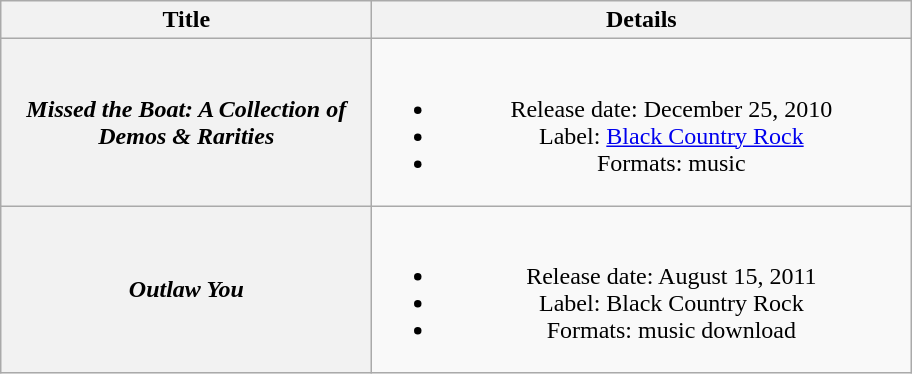<table class="wikitable plainrowheaders" style="text-align:center;">
<tr>
<th style="width:15em;">Title</th>
<th style="width:22em;">Details</th>
</tr>
<tr>
<th scope="row"><em>Missed the Boat: A Collection of Demos & Rarities</em></th>
<td><br><ul><li>Release date: December 25, 2010</li><li>Label: <a href='#'>Black Country Rock</a></li><li>Formats: music</li></ul></td>
</tr>
<tr>
<th scope="row"><em>Outlaw You</em></th>
<td><br><ul><li>Release date: August 15, 2011</li><li>Label: Black Country Rock</li><li>Formats: music download</li></ul></td>
</tr>
</table>
